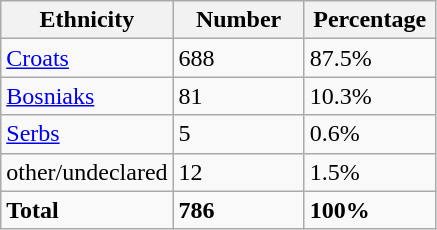<table class="wikitable">
<tr>
<th width="100px">Ethnicity</th>
<th width="80px">Number</th>
<th width="80px">Percentage</th>
</tr>
<tr>
<td><a href='#'>Croats</a></td>
<td>688</td>
<td>87.5%</td>
</tr>
<tr>
<td><a href='#'>Bosniaks</a></td>
<td>81</td>
<td>10.3%</td>
</tr>
<tr>
<td><a href='#'>Serbs</a></td>
<td>5</td>
<td>0.6%</td>
</tr>
<tr>
<td>other/undeclared</td>
<td>12</td>
<td>1.5%</td>
</tr>
<tr>
<td><strong>Total</strong></td>
<td><strong>786</strong></td>
<td><strong>100%</strong></td>
</tr>
</table>
